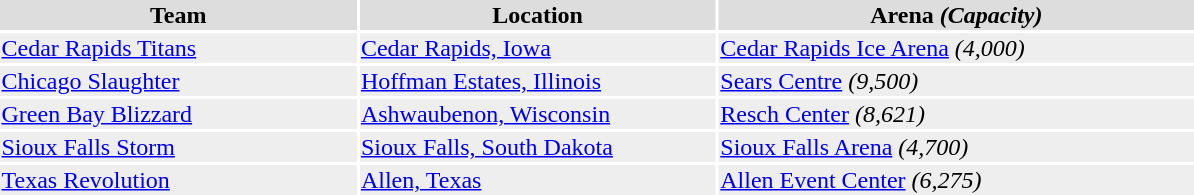<table width=800>
<tr bgcolor="#dddddd">
<th width=30%><strong>Team</strong></th>
<th width=30%><strong>Location</strong></th>
<th width=40%><strong>Arena</strong> <em>(Capacity)</em></th>
</tr>
<tr bgcolor="#eeeeee">
<td><a href='#'>Cedar Rapids Titans</a></td>
<td><a href='#'>Cedar Rapids, Iowa</a></td>
<td><a href='#'>Cedar Rapids Ice Arena</a> <em>(4,000)</em></td>
</tr>
<tr bgcolor="#eeeeee">
<td><a href='#'>Chicago Slaughter</a></td>
<td><a href='#'>Hoffman Estates, Illinois</a></td>
<td><a href='#'>Sears Centre</a> <em>(9,500)</em></td>
</tr>
<tr bgcolor="#eeeeee">
<td><a href='#'>Green Bay Blizzard</a></td>
<td><a href='#'>Ashwaubenon, Wisconsin</a></td>
<td><a href='#'>Resch Center</a> <em>(8,621)</em></td>
</tr>
<tr bgcolor="#eeeeee">
<td><a href='#'>Sioux Falls Storm</a></td>
<td><a href='#'>Sioux Falls, South Dakota</a></td>
<td><a href='#'>Sioux Falls Arena</a> <em>(4,700)</em></td>
</tr>
<tr bgcolor="#eeeeee">
<td><a href='#'>Texas Revolution</a></td>
<td><a href='#'>Allen, Texas</a></td>
<td><a href='#'>Allen Event Center</a> <em>(6,275)</em></td>
</tr>
</table>
